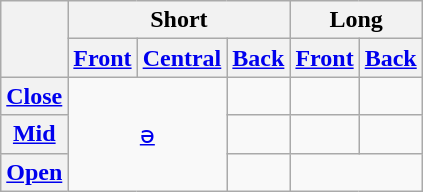<table class="wikitable" style="text-align: center;" border="1">
<tr>
<th rowspan="2"></th>
<th colspan="3">Short</th>
<th colspan="2">Long</th>
</tr>
<tr>
<th><a href='#'>Front</a></th>
<th><a href='#'>Central</a></th>
<th><a href='#'>Back</a></th>
<th><a href='#'>Front</a></th>
<th><a href='#'>Back</a></th>
</tr>
<tr style="text-align: center;">
<th><a href='#'>Close</a></th>
<td colspan="2" rowspan="3"><a href='#'>ə</a></td>
<td></td>
<td></td>
<td></td>
</tr>
<tr>
<th><a href='#'>Mid</a></th>
<td></td>
<td></td>
<td></td>
</tr>
<tr align="center">
<th><a href='#'>Open</a></th>
<td></td>
<td colspan="2"></td>
</tr>
</table>
